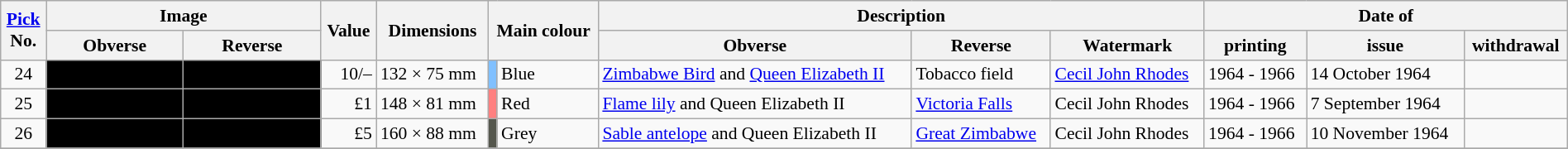<table class="wikitable" style="font-size:90%;width:100%">
<tr>
<th rowspan="2"><a href='#'>Pick</a><br>No.</th>
<th colspan="2">Image</th>
<th rowspan="2">Value</th>
<th rowspan="2">Dimensions</th>
<th rowspan="2" colspan="2">Main colour</th>
<th colspan="3">Description</th>
<th colspan="3">Date of</th>
</tr>
<tr>
<th style="max-width:104px;width:104px">Obverse</th>
<th style="max-width:104px;width:104px">Reverse</th>
<th>Obverse</th>
<th>Reverse</th>
<th>Watermark</th>
<th>printing</th>
<th>issue</th>
<th>withdrawal</th>
</tr>
<tr>
<td style="text-align:center">24</td>
<td style="background:#000"></td>
<td style="background:#000"></td>
<td style="text-align:right">10/–</td>
<td>132 × 75 mm</td>
<td style="background:#80C0FF;width:0"></td>
<td>Blue</td>
<td><a href='#'>Zimbabwe Bird</a> and <a href='#'>Queen Elizabeth II</a></td>
<td>Tobacco field</td>
<td><a href='#'>Cecil John Rhodes</a></td>
<td>1964 - 1966</td>
<td>14 October 1964</td>
<td></td>
</tr>
<tr>
<td style="text-align:center">25</td>
<td style="background:#000"></td>
<td style="background:#000"></td>
<td style="text-align:right">£1</td>
<td>148 × 81 mm</td>
<td style="background:#FF8080"></td>
<td>Red</td>
<td><a href='#'>Flame lily</a> and Queen Elizabeth II</td>
<td><a href='#'>Victoria Falls</a></td>
<td>Cecil John Rhodes</td>
<td>1964 - 1966</td>
<td>7 September 1964</td>
<td></td>
</tr>
<tr>
<td style="text-align:center">26</td>
<td style="background:#000"></td>
<td style="background:#000"></td>
<td style="text-align:right">£5</td>
<td>160 × 88 mm</td>
<td style="background:#55574D"></td>
<td>Grey</td>
<td><a href='#'>Sable antelope</a> and Queen Elizabeth II</td>
<td><a href='#'>Great Zimbabwe</a></td>
<td>Cecil John Rhodes</td>
<td>1964 - 1966</td>
<td>10 November 1964</td>
<td></td>
</tr>
<tr>
</tr>
</table>
